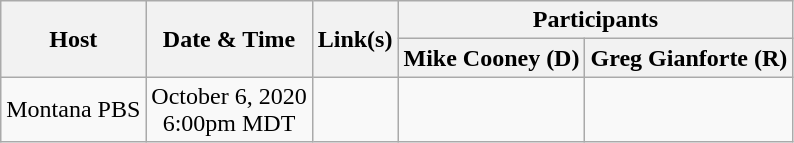<table class="wikitable sortable">
<tr>
<th rowspan="2">Host</th>
<th rowspan="2">Date & Time</th>
<th rowspan="2">Link(s)</th>
<th colspan="2">Participants</th>
</tr>
<tr>
<th>Mike Cooney (D)</th>
<th>Greg Gianforte (R)</th>
</tr>
<tr>
<td align="center">Montana PBS</td>
<td align="center">October 6, 2020<br>6:00pm MDT</td>
<td align="center"></td>
<td></td>
<td></td>
</tr>
</table>
